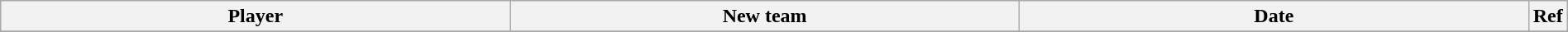<table class="wikitable" style="width:100%;">
<tr style="text-align:center; background:#ddd;">
<th style="width:33%;">Player</th>
<th style="width:33%;">New team</th>
<th style="width:33%;">Date</th>
<th>Ref</th>
</tr>
<tr>
</tr>
</table>
